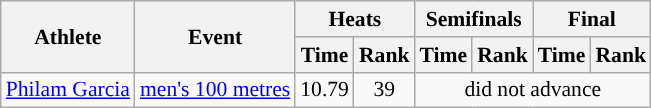<table class=wikitable style="font-size:90%;">
<tr>
<th rowspan=2>Athlete</th>
<th rowspan=2>Event</th>
<th colspan=2>Heats</th>
<th colspan=2>Semifinals</th>
<th colspan=2>Final</th>
</tr>
<tr>
<th>Time</th>
<th>Rank</th>
<th>Time</th>
<th>Rank</th>
<th>Time</th>
<th>Rank</th>
</tr>
<tr>
<td><a href='#'>Philam Garcia</a></td>
<td><a href='#'>men's 100 metres</a></td>
<td align="center">10.79</td>
<td align="center">39</td>
<td align="center" colspan=4>did not advance</td>
</tr>
</table>
